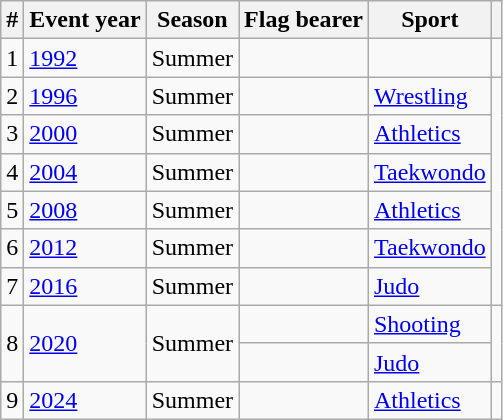<table class="wikitable sortable">
<tr>
<th>#</th>
<th>Event year</th>
<th>Season</th>
<th>Flag bearer</th>
<th>Sport</th>
<th></th>
</tr>
<tr>
<td>1</td>
<td><a href='#'>1992</a></td>
<td>Summer</td>
<td></td>
<td></td>
<td></td>
</tr>
<tr>
<td>2</td>
<td><a href='#'>1996</a></td>
<td>Summer</td>
<td></td>
<td><a href='#'>Wrestling</a></td>
<td rowspan=6></td>
</tr>
<tr>
<td>3</td>
<td><a href='#'>2000</a></td>
<td>Summer</td>
<td></td>
<td><a href='#'>Athletics</a></td>
</tr>
<tr>
<td>4</td>
<td><a href='#'>2004</a></td>
<td>Summer</td>
<td></td>
<td><a href='#'>Taekwondo</a></td>
</tr>
<tr>
<td>5</td>
<td><a href='#'>2008</a></td>
<td>Summer</td>
<td></td>
<td><a href='#'>Athletics</a></td>
</tr>
<tr>
<td>6</td>
<td><a href='#'>2012</a></td>
<td>Summer</td>
<td></td>
<td><a href='#'>Taekwondo</a></td>
</tr>
<tr>
<td>7</td>
<td><a href='#'>2016</a></td>
<td>Summer</td>
<td></td>
<td><a href='#'>Judo</a></td>
</tr>
<tr>
<td rowspan=2>8</td>
<td rowspan=2><a href='#'>2020</a></td>
<td rowspan=2>Summer</td>
<td></td>
<td><a href='#'>Shooting</a></td>
<td rowspan=2></td>
</tr>
<tr>
<td></td>
<td><a href='#'>Judo</a></td>
</tr>
<tr>
<td>9</td>
<td><a href='#'>2024</a></td>
<td>Summer</td>
<td></td>
<td><a href='#'>Athletics</a></td>
<td></td>
</tr>
</table>
